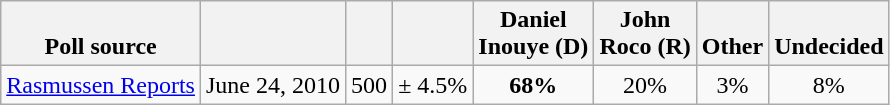<table class="wikitable" style="text-align:center">
<tr valign=bottom>
<th>Poll source</th>
<th></th>
<th></th>
<th></th>
<th>Daniel<br>Inouye (D)</th>
<th>John<br>Roco (R)</th>
<th>Other</th>
<th>Undecided</th>
</tr>
<tr>
<td><a href='#'>Rasmussen Reports</a></td>
<td>June 24, 2010</td>
<td>500</td>
<td>± 4.5%</td>
<td><strong>68%</strong></td>
<td>20%</td>
<td>3%</td>
<td>8%</td>
</tr>
</table>
